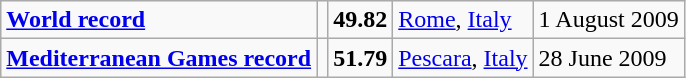<table class="wikitable">
<tr>
<td><strong><a href='#'>World record</a></strong></td>
<td></td>
<td><strong>49.82</strong></td>
<td><a href='#'>Rome</a>, <a href='#'>Italy</a></td>
<td>1 August 2009</td>
</tr>
<tr>
<td><strong><a href='#'>Mediterranean Games record</a></strong></td>
<td></td>
<td><strong>51.79</strong></td>
<td><a href='#'>Pescara</a>, <a href='#'>Italy</a></td>
<td>28 June 2009</td>
</tr>
</table>
